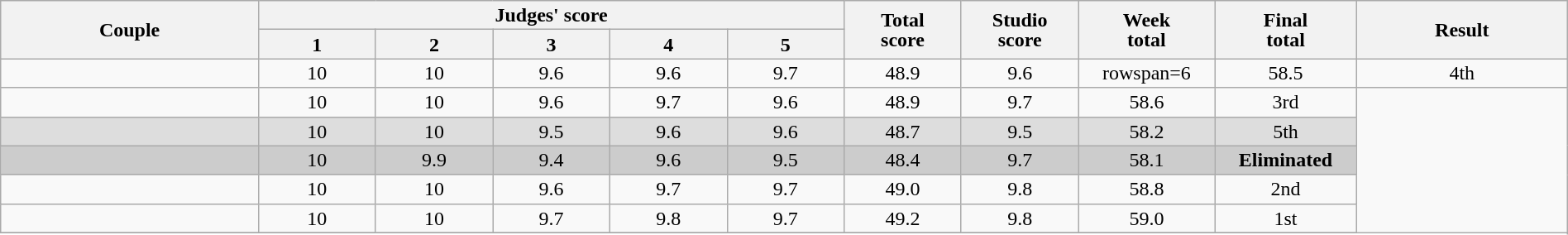<table class="wikitable" style="font-size:100%; line-height:16px; text-align:center" width="100%">
<tr>
<th rowspan=2 width="11.00%">Couple</th>
<th colspan=5 width="25.00%">Judges' score</th>
<th rowspan=2 width="05.00%">Total<br>score</th>
<th rowspan=2 width="05.00%">Studio<br>score</th>
<th rowspan=2 width="05.00%">Week<br>total</th>
<th rowspan=2 width="05.00%">Final<br>total</th>
<th rowspan=2 width="09.00%">Result</th>
</tr>
<tr>
<th width="05%">1</th>
<th width="05%">2</th>
<th width="05%">3</th>
<th width="05%">4</th>
<th width="05%">5</th>
</tr>
<tr>
<td></td>
<td>10</td>
<td>10</td>
<td>9.6</td>
<td>9.6</td>
<td>9.7</td>
<td>48.9</td>
<td>9.6</td>
<td>rowspan=6 </td>
<td>58.5</td>
<td>4th</td>
</tr>
<tr>
<td></td>
<td>10</td>
<td>10</td>
<td>9.6</td>
<td>9.7</td>
<td>9.6</td>
<td>48.9</td>
<td>9.7</td>
<td>58.6</td>
<td>3rd</td>
</tr>
<tr bgcolor="DDDDDD">
<td></td>
<td>10</td>
<td>10</td>
<td>9.5</td>
<td>9.6</td>
<td>9.6</td>
<td>48.7</td>
<td>9.5</td>
<td>58.2</td>
<td>5th</td>
</tr>
<tr bgcolor=CCCCCC>
<td></td>
<td>10</td>
<td>9.9</td>
<td>9.4</td>
<td>9.6</td>
<td>9.5</td>
<td>48.4</td>
<td>9.7</td>
<td>58.1</td>
<td><strong>Eliminated</strong></td>
</tr>
<tr>
<td></td>
<td>10</td>
<td>10</td>
<td>9.6</td>
<td>9.7</td>
<td>9.7</td>
<td>49.0</td>
<td>9.8</td>
<td>58.8</td>
<td>2nd</td>
</tr>
<tr>
<td></td>
<td>10</td>
<td>10</td>
<td>9.7</td>
<td>9.8</td>
<td>9.7</td>
<td>49.2</td>
<td>9.8</td>
<td>59.0</td>
<td>1st</td>
</tr>
<tr>
</tr>
</table>
